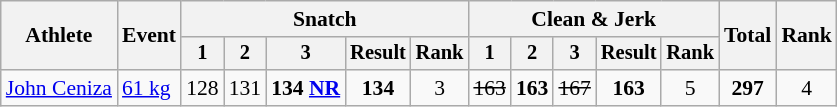<table class="wikitable" style="font-size:90%">
<tr>
<th rowspan="2">Athlete</th>
<th rowspan="2">Event</th>
<th colspan="5">Snatch</th>
<th colspan="5">Clean & Jerk</th>
<th rowspan="2">Total</th>
<th rowspan="2">Rank</th>
</tr>
<tr style="font-size:95%">
<th>1</th>
<th>2</th>
<th>3</th>
<th>Result</th>
<th>Rank</th>
<th>1</th>
<th>2</th>
<th>3</th>
<th>Result</th>
<th>Rank</th>
</tr>
<tr align=center>
<td align=left><a href='#'>John Ceniza</a></td>
<td align=left><a href='#'>61 kg</a></td>
<td>128</td>
<td>131</td>
<td><strong>134  <a href='#'>NR</a></strong></td>
<td><strong>134</strong></td>
<td>3</td>
<td><s>163</s></td>
<td><strong>163</strong></td>
<td><s>167</s></td>
<td><strong>163</strong></td>
<td>5</td>
<td><strong>297</strong></td>
<td>4</td>
</tr>
</table>
